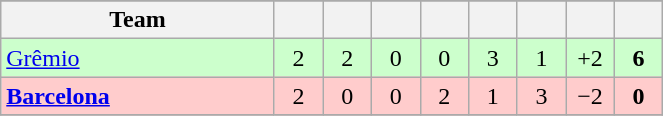<table class="wikitable" style="text-align:center;">
<tr>
</tr>
<tr>
<th width="175">Team</th>
<th width="25"></th>
<th width="25"></th>
<th width="25"></th>
<th width="25"></th>
<th width="25"></th>
<th width="25"></th>
<th width="25"></th>
<th width="25"></th>
</tr>
<tr bgcolor=CCFFCC>
<td align=left> <a href='#'>Grêmio</a></td>
<td>2</td>
<td>2</td>
<td>0</td>
<td>0</td>
<td>3</td>
<td>1</td>
<td>+2</td>
<td><strong>6</strong></td>
</tr>
<tr bgcolor=FFCCCC>
<td align=left> <strong><a href='#'>Barcelona</a></strong></td>
<td>2</td>
<td>0</td>
<td>0</td>
<td>2</td>
<td>1</td>
<td>3</td>
<td>−2</td>
<td><strong>0</strong></td>
</tr>
<tr>
</tr>
</table>
